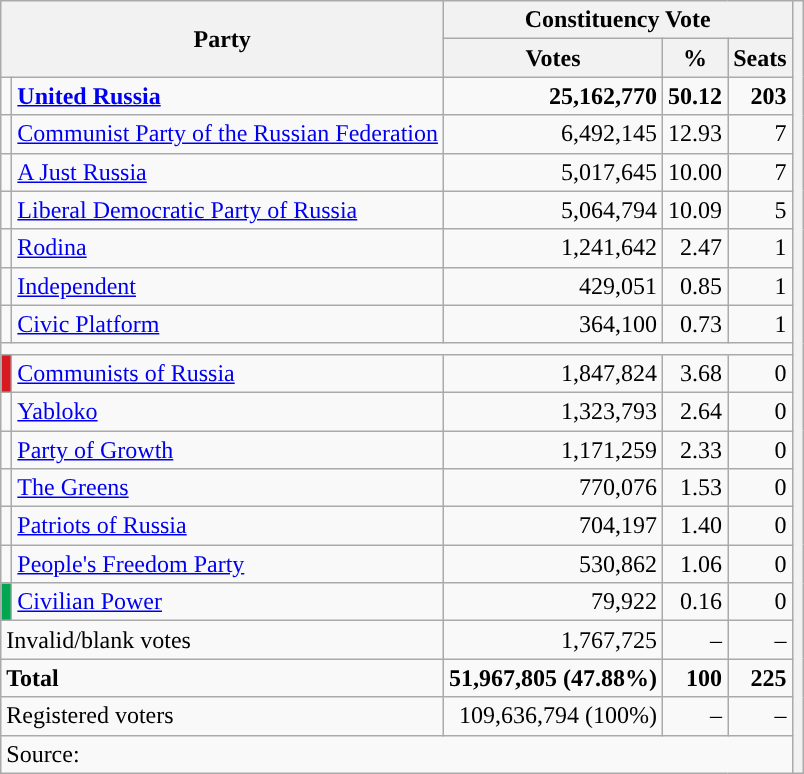<table class="wikitable" style="text-align:right; margin-bottom:0;">
<tr>
<th colspan="2" rowspan="2">Party</th>
<th colspan="3">Constituency Vote</th>
<th rowspan="21"></th>
</tr>
<tr>
<th>Votes</th>
<th>%</th>
<th>Seats</th>
</tr>
<tr>
<td></td>
<td align="left"><strong><a href='#'>United Russia</a></strong></td>
<td><strong>25,162,770</strong></td>
<td><strong>50.12</strong></td>
<td><strong>203</strong></td>
</tr>
<tr>
<td></td>
<td align="left"><a href='#'>Communist Party of the Russian Federation</a></td>
<td>6,492,145</td>
<td>12.93</td>
<td>7</td>
</tr>
<tr>
<td></td>
<td align="left"><a href='#'>A Just Russia</a></td>
<td>5,017,645</td>
<td>10.00</td>
<td>7</td>
</tr>
<tr>
<td></td>
<td align="left"><a href='#'>Liberal Democratic Party of Russia</a></td>
<td>5,064,794</td>
<td>10.09</td>
<td>5</td>
</tr>
<tr>
<td></td>
<td align="left"><a href='#'>Rodina</a></td>
<td>1,241,642</td>
<td>2.47</td>
<td>1</td>
</tr>
<tr>
<td></td>
<td align="left"><a href='#'>Independent</a></td>
<td>429,051</td>
<td>0.85</td>
<td>1</td>
</tr>
<tr>
<td></td>
<td align="left"><a href='#'>Civic Platform</a></td>
<td>364,100</td>
<td>0.73</td>
<td>1</td>
</tr>
<tr>
<td colspan="5"></td>
</tr>
<tr>
<td style="background:#D71A21;"></td>
<td align="left"><a href='#'>Communists of Russia</a></td>
<td>1,847,824</td>
<td>3.68</td>
<td>0</td>
</tr>
<tr>
<td></td>
<td align="left"><a href='#'>Yabloko</a></td>
<td>1,323,793</td>
<td>2.64</td>
<td>0</td>
</tr>
<tr>
<td></td>
<td align="left"><a href='#'>Party of Growth</a></td>
<td>1,171,259</td>
<td>2.33</td>
<td>0</td>
</tr>
<tr>
<td style="background-color:"></td>
<td align="left"><a href='#'>The Greens</a></td>
<td>770,076</td>
<td>1.53</td>
<td>0</td>
</tr>
<tr>
<td></td>
<td align="left"><a href='#'>Patriots of Russia</a></td>
<td>704,197</td>
<td>1.40</td>
<td>0</td>
</tr>
<tr>
<td></td>
<td align="left"><a href='#'>People's Freedom Party</a></td>
<td>530,862</td>
<td>1.06</td>
<td>0</td>
</tr>
<tr>
<td style="background:#00A650;"></td>
<td align="left"><a href='#'>Civilian Power</a></td>
<td>79,922</td>
<td>0.16</td>
<td>0</td>
</tr>
<tr>
<td colspan="2" align="left">Invalid/blank votes</td>
<td>1,767,725</td>
<td>–</td>
<td>–</td>
</tr>
<tr style="font-weight:bold;">
<td colspan="2" align="left">Total</td>
<td>51,967,805 (47.88%)</td>
<td>100</td>
<td>225</td>
</tr>
<tr>
<td colspan="2" align="left">Registered voters</td>
<td>109,636,794 (100%)</td>
<td>–</td>
<td>–</td>
</tr>
<tr class="sortbottom">
<td colspan="5" align="left">Source: </td>
</tr>
</table>
